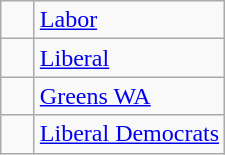<table class="wikitable">
<tr>
<td width=15 > </td>
<td><a href='#'>Labor</a></td>
</tr>
<tr>
<td width=15 > </td>
<td><a href='#'>Liberal</a></td>
</tr>
<tr>
<td width=15 > </td>
<td><a href='#'>Greens WA</a></td>
</tr>
<tr>
<td width=15 > </td>
<td><a href='#'>Liberal Democrats</a></td>
</tr>
</table>
